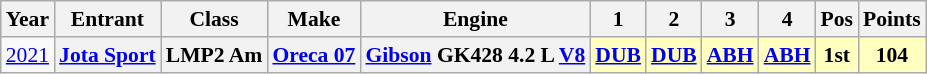<table class="wikitable" style="text-align:center; font-size:90%">
<tr>
<th>Year</th>
<th>Entrant</th>
<th>Class</th>
<th>Make</th>
<th>Engine</th>
<th>1</th>
<th>2</th>
<th>3</th>
<th>4</th>
<th>Pos</th>
<th>Points</th>
</tr>
<tr>
<td><a href='#'>2021</a></td>
<th><a href='#'>Jota Sport</a></th>
<th>LMP2 Am</th>
<th><a href='#'>Oreca 07</a></th>
<th><a href='#'>Gibson</a> GK428 4.2 L <a href='#'>V8</a></th>
<td style="background:#FFFFBF;"><strong><a href='#'>DUB</a></strong><br></td>
<td style="background:#FFFFBF;"><strong><a href='#'>DUB</a></strong><br></td>
<td style="background:#FFFFBF;"><strong><a href='#'>ABH</a></strong><br></td>
<td style="background:#FFFFBF;"><strong><a href='#'>ABH</a></strong><br></td>
<th style="background:#FFFFBF;">1st</th>
<th style="background:#FFFFBF;">104</th>
</tr>
</table>
